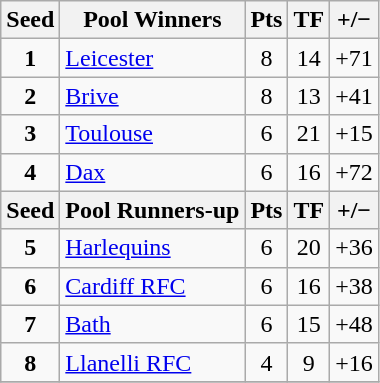<table class="wikitable" style="text-align: center;">
<tr>
<th>Seed</th>
<th>Pool Winners</th>
<th>Pts</th>
<th>TF</th>
<th>+/−</th>
</tr>
<tr>
<td><strong>1</strong></td>
<td align=left> <a href='#'>Leicester</a></td>
<td>8</td>
<td>14</td>
<td>+71</td>
</tr>
<tr>
<td><strong>2</strong></td>
<td align=left> <a href='#'>Brive</a></td>
<td>8</td>
<td>13</td>
<td>+41</td>
</tr>
<tr>
<td><strong>3</strong></td>
<td align=left> <a href='#'>Toulouse</a></td>
<td>6</td>
<td>21</td>
<td>+15</td>
</tr>
<tr>
<td><strong>4</strong></td>
<td align=left> <a href='#'>Dax</a></td>
<td>6</td>
<td>16</td>
<td>+72</td>
</tr>
<tr>
<th>Seed</th>
<th>Pool Runners-up</th>
<th>Pts</th>
<th>TF</th>
<th>+/−</th>
</tr>
<tr>
<td><strong>5</strong></td>
<td align=left> <a href='#'>Harlequins</a></td>
<td>6</td>
<td>20</td>
<td>+36</td>
</tr>
<tr>
<td><strong>6</strong></td>
<td align=left> <a href='#'>Cardiff RFC</a></td>
<td>6</td>
<td>16</td>
<td>+38</td>
</tr>
<tr>
<td><strong>7</strong></td>
<td align=left> <a href='#'>Bath</a></td>
<td>6</td>
<td>15</td>
<td>+48</td>
</tr>
<tr>
<td><strong>8</strong></td>
<td align=left> <a href='#'>Llanelli RFC</a></td>
<td>4</td>
<td>9</td>
<td>+16</td>
</tr>
<tr>
</tr>
</table>
